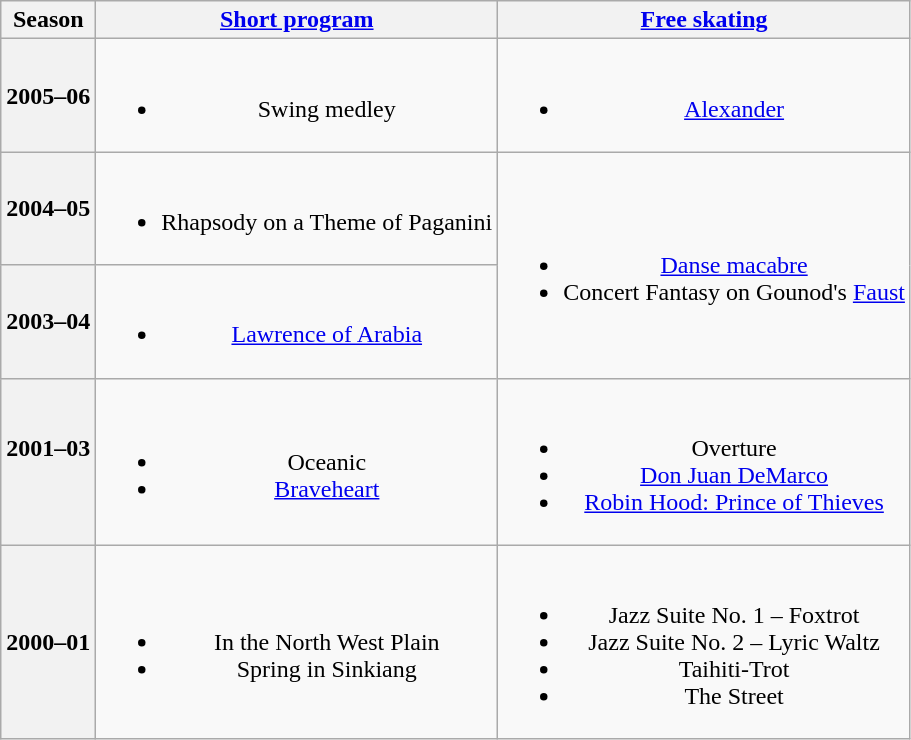<table class=wikitable style=text-align:center>
<tr>
<th>Season</th>
<th><a href='#'>Short program</a></th>
<th><a href='#'>Free skating</a></th>
</tr>
<tr>
<th>2005–06 <br></th>
<td><br><ul><li>Swing medley</li></ul></td>
<td><br><ul><li><a href='#'>Alexander</a> <br></li></ul></td>
</tr>
<tr>
<th>2004–05 <br></th>
<td><br><ul><li>Rhapsody on a Theme of Paganini <br></li></ul></td>
<td rowspan=2><br><ul><li><a href='#'>Danse macabre</a> <br></li><li>Concert Fantasy on Gounod's <a href='#'>Faust</a> <br></li></ul></td>
</tr>
<tr>
<th>2003–04 <br></th>
<td><br><ul><li><a href='#'>Lawrence of Arabia</a> <br></li></ul></td>
</tr>
<tr>
<th>2001–03 <br><br></th>
<td><br><ul><li>Oceanic <br></li><li><a href='#'>Braveheart</a> <br></li></ul></td>
<td><br><ul><li>Overture <br></li><li><a href='#'>Don Juan DeMarco</a> <br></li><li><a href='#'>Robin Hood: Prince of Thieves</a> <br></li></ul></td>
</tr>
<tr>
<th>2000–01 <br></th>
<td><br><ul><li>In the North West Plain <br></li><li>Spring in Sinkiang <br></li></ul></td>
<td><br><ul><li>Jazz Suite No. 1 – Foxtrot</li><li>Jazz Suite No. 2 – Lyric Waltz</li><li>Taihiti-Trot</li><li>The Street <br></li></ul></td>
</tr>
</table>
